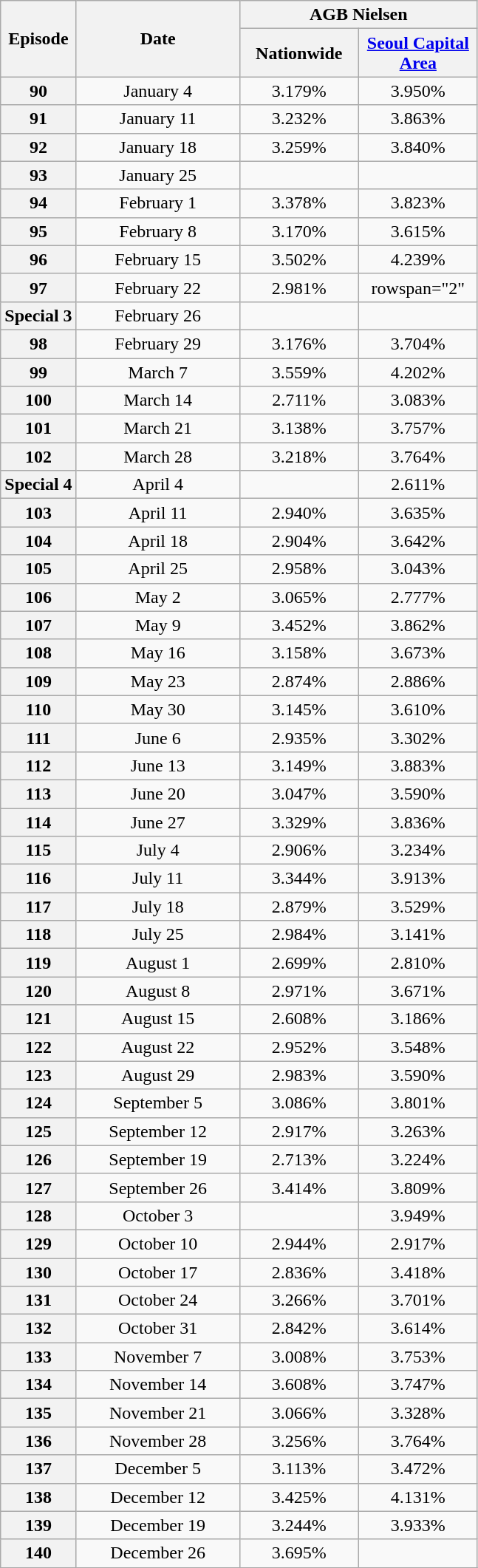<table Class="wikitable sortable" style="text-align:center">
<tr>
<th rowspan=2>Episode</th>
<th rowspan=2 style="width:140px;">Date</th>
<th colspan=2 style="width:110px;">AGB Nielsen<br></th>
</tr>
<tr>
<th width=100>Nationwide</th>
<th width=100><a href='#'>Seoul Capital Area</a></th>
</tr>
<tr>
<th>90</th>
<td>January 4</td>
<td>3.179%</td>
<td>3.950%</td>
</tr>
<tr>
<th>91</th>
<td>January 11</td>
<td>3.232%</td>
<td>3.863%</td>
</tr>
<tr>
<th>92</th>
<td>January 18</td>
<td>3.259%</td>
<td>3.840%</td>
</tr>
<tr>
<th>93</th>
<td>January 25</td>
<td></td>
<td></td>
</tr>
<tr>
<th>94</th>
<td>February 1</td>
<td>3.378%</td>
<td>3.823%</td>
</tr>
<tr>
<th>95</th>
<td>February 8</td>
<td>3.170%</td>
<td>3.615%</td>
</tr>
<tr>
<th>96</th>
<td>February 15</td>
<td>3.502%</td>
<td>4.239%</td>
</tr>
<tr>
<th>97</th>
<td>February 22</td>
<td>2.981%</td>
<td>rowspan="2" </td>
</tr>
<tr>
<th>Special 3</th>
<td>February 26</td>
<td></td>
</tr>
<tr>
<th>98</th>
<td>February 29</td>
<td>3.176%</td>
<td>3.704%</td>
</tr>
<tr>
<th>99</th>
<td>March 7</td>
<td>3.559%</td>
<td>4.202%</td>
</tr>
<tr>
<th>100</th>
<td>March 14</td>
<td>2.711%</td>
<td>3.083%</td>
</tr>
<tr>
<th>101</th>
<td>March 21</td>
<td>3.138%</td>
<td>3.757%</td>
</tr>
<tr>
<th>102</th>
<td>March 28</td>
<td>3.218%</td>
<td>3.764%</td>
</tr>
<tr>
<th>Special 4</th>
<td>April 4</td>
<td></td>
<td>2.611%</td>
</tr>
<tr>
<th>103</th>
<td>April 11</td>
<td>2.940%</td>
<td>3.635%</td>
</tr>
<tr>
<th>104</th>
<td>April 18</td>
<td>2.904%</td>
<td>3.642%</td>
</tr>
<tr>
<th>105</th>
<td>April 25</td>
<td>2.958%</td>
<td>3.043%</td>
</tr>
<tr>
<th>106</th>
<td>May 2</td>
<td>3.065%</td>
<td>2.777%</td>
</tr>
<tr>
<th>107</th>
<td>May 9</td>
<td>3.452%</td>
<td>3.862%</td>
</tr>
<tr>
<th>108</th>
<td>May 16</td>
<td>3.158%</td>
<td>3.673%</td>
</tr>
<tr>
<th>109</th>
<td>May 23</td>
<td>2.874%</td>
<td>2.886%</td>
</tr>
<tr>
<th>110</th>
<td>May 30</td>
<td>3.145%</td>
<td>3.610%</td>
</tr>
<tr>
<th>111</th>
<td>June 6</td>
<td>2.935%</td>
<td>3.302%</td>
</tr>
<tr>
<th>112</th>
<td>June 13</td>
<td>3.149%</td>
<td>3.883%</td>
</tr>
<tr>
<th>113</th>
<td>June 20</td>
<td>3.047%</td>
<td>3.590%</td>
</tr>
<tr>
<th>114</th>
<td>June 27</td>
<td>3.329%</td>
<td>3.836%</td>
</tr>
<tr>
<th>115</th>
<td>July 4</td>
<td>2.906%</td>
<td>3.234%</td>
</tr>
<tr>
<th>116</th>
<td>July 11</td>
<td>3.344%</td>
<td>3.913%</td>
</tr>
<tr>
<th>117</th>
<td>July 18</td>
<td>2.879%</td>
<td>3.529%</td>
</tr>
<tr>
<th>118</th>
<td>July 25</td>
<td>2.984%</td>
<td>3.141%</td>
</tr>
<tr>
<th>119</th>
<td>August 1</td>
<td>2.699%</td>
<td>2.810%</td>
</tr>
<tr>
<th>120</th>
<td>August 8</td>
<td>2.971%</td>
<td>3.671%</td>
</tr>
<tr>
<th>121</th>
<td>August 15</td>
<td>2.608%</td>
<td>3.186%</td>
</tr>
<tr>
<th>122</th>
<td>August 22</td>
<td>2.952%</td>
<td>3.548%</td>
</tr>
<tr>
<th>123</th>
<td>August 29</td>
<td>2.983%</td>
<td>3.590%</td>
</tr>
<tr>
<th>124</th>
<td>September 5</td>
<td>3.086%</td>
<td>3.801%</td>
</tr>
<tr>
<th>125</th>
<td>September 12</td>
<td>2.917%</td>
<td>3.263%</td>
</tr>
<tr>
<th>126</th>
<td>September 19</td>
<td>2.713%</td>
<td>3.224%</td>
</tr>
<tr>
<th>127</th>
<td>September 26</td>
<td>3.414%</td>
<td>3.809%</td>
</tr>
<tr>
<th>128</th>
<td>October 3</td>
<td></td>
<td>3.949%</td>
</tr>
<tr>
<th>129</th>
<td>October 10</td>
<td>2.944%</td>
<td>2.917%</td>
</tr>
<tr>
<th>130</th>
<td>October 17</td>
<td>2.836%</td>
<td>3.418%</td>
</tr>
<tr>
<th>131</th>
<td>October 24</td>
<td>3.266%</td>
<td>3.701%</td>
</tr>
<tr>
<th>132</th>
<td>October 31</td>
<td>2.842%</td>
<td>3.614%</td>
</tr>
<tr>
<th>133</th>
<td>November 7</td>
<td>3.008%</td>
<td>3.753%</td>
</tr>
<tr>
<th>134</th>
<td>November 14</td>
<td>3.608%</td>
<td>3.747%</td>
</tr>
<tr>
<th>135</th>
<td>November 21</td>
<td>3.066%</td>
<td>3.328%</td>
</tr>
<tr>
<th>136</th>
<td>November 28</td>
<td>3.256%</td>
<td>3.764%</td>
</tr>
<tr>
<th>137</th>
<td>December 5</td>
<td>3.113%</td>
<td>3.472%</td>
</tr>
<tr>
<th>138</th>
<td>December 12</td>
<td>3.425%</td>
<td>4.131%</td>
</tr>
<tr>
<th>139</th>
<td>December 19</td>
<td>3.244%</td>
<td>3.933%</td>
</tr>
<tr>
<th>140</th>
<td>December 26</td>
<td>3.695%</td>
<td></td>
</tr>
<tr>
</tr>
</table>
